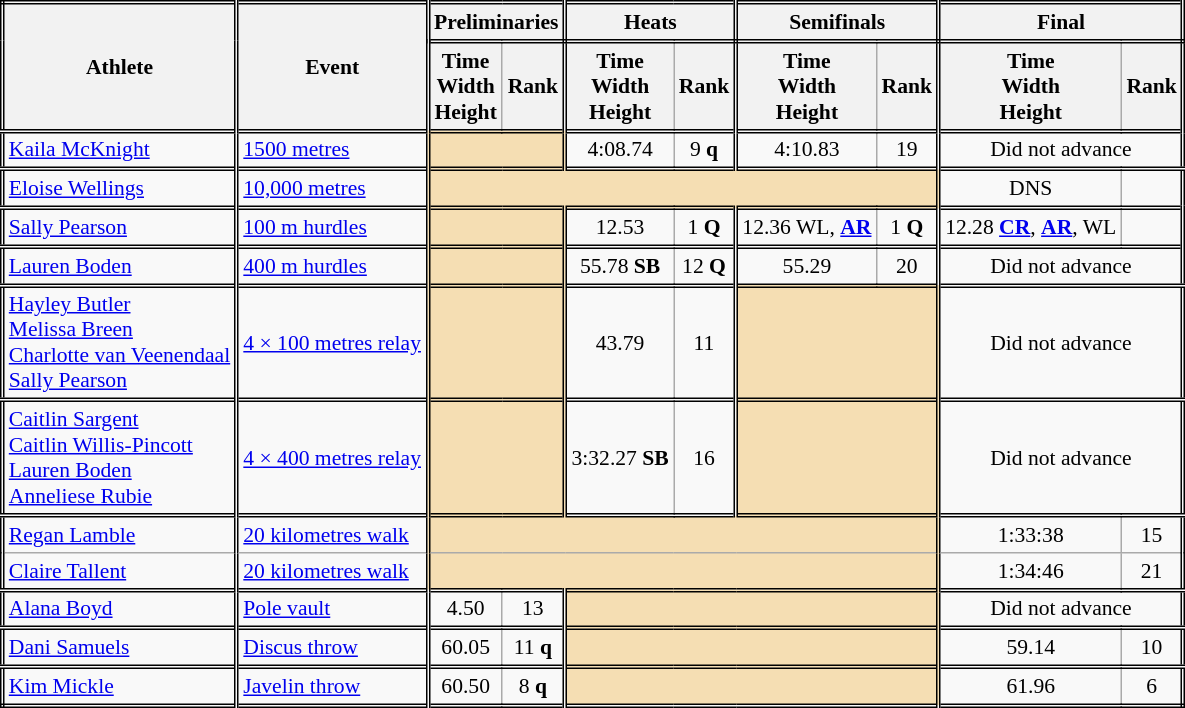<table class=wikitable style="font-size:90%; border: double;">
<tr>
<th rowspan="2" style="border-right:double">Athlete</th>
<th rowspan="2" style="border-right:double">Event</th>
<th colspan="2" style="border-right:double; border-bottom:double;">Preliminaries</th>
<th colspan="2" style="border-right:double; border-bottom:double;">Heats</th>
<th colspan="2" style="border-right:double; border-bottom:double;">Semifinals</th>
<th colspan="2" style="border-right:double; border-bottom:double;">Final</th>
</tr>
<tr>
<th>Time<br>Width<br>Height</th>
<th style="border-right:double">Rank</th>
<th>Time<br>Width<br>Height</th>
<th style="border-right:double">Rank</th>
<th>Time<br>Width<br>Height</th>
<th style="border-right:double">Rank</th>
<th>Time<br>Width<br>Height</th>
<th style="border-right:double">Rank</th>
</tr>
<tr style="border-top: double;">
<td style="border-right:double"><a href='#'>Kaila McKnight</a></td>
<td style="border-right:double"><a href='#'>1500 metres</a></td>
<td colspan="2" style="border-right:double; background:wheat;"></td>
<td align=center>4:08.74</td>
<td style="text-align:center; border-right:double;">9 <strong>q</strong></td>
<td align=center>4:10.83</td>
<td style="text-align:center; border-right:double;">19</td>
<td colspan="2" style="text-align:center;">Did not advance</td>
</tr>
<tr style="border-top: double;">
<td style="border-right:double"><a href='#'>Eloise Wellings</a></td>
<td style="border-right:double"><a href='#'>10,000 metres</a></td>
<td colspan="6" style="border-right:double; background:wheat;"></td>
<td align=center>DNS</td>
<td></td>
</tr>
<tr style="border-top: double;">
<td style="border-right:double"><a href='#'>Sally Pearson</a></td>
<td style="border-right:double"><a href='#'>100 m hurdles</a></td>
<td colspan="2" style="border-right:double; background:wheat;"></td>
<td align=center>12.53</td>
<td style="border-right:double; text-align:center;">1 <strong>Q</strong></td>
<td align=center>12.36 WL, <strong><a href='#'>AR</a></strong></td>
<td style="border-right:double; text-align:center;">1 <strong>Q</strong></td>
<td align=center>12.28 <strong><a href='#'>CR</a></strong>, <strong><a href='#'>AR</a></strong>, WL</td>
<td style="border-right:double; text-align:center;"></td>
</tr>
<tr style="border-top: double;">
<td style="border-right:double"><a href='#'>Lauren Boden</a></td>
<td style="border-right:double"><a href='#'>400 m hurdles</a></td>
<td colspan="2" style="border-right:double; background:wheat;"></td>
<td align=center>55.78 <strong>SB</strong></td>
<td style="border-right:double; text-align:center;">12 <strong>Q</strong></td>
<td align=center>55.29</td>
<td style="border-right:double; text-align:center;">20</td>
<td colspan="2" style="text-align:center;">Did not advance</td>
</tr>
<tr style="border-top: double;">
<td style="border-right:double"><a href='#'>Hayley Butler</a><br><a href='#'>Melissa Breen</a><br><a href='#'>Charlotte van Veenendaal</a><br> <a href='#'>Sally Pearson</a><br></td>
<td style="border-right:double"><a href='#'>4 × 100 metres relay</a></td>
<td colspan="2" style="border-right:double; background:wheat;"></td>
<td align=center>43.79</td>
<td style="border-right:double; text-align:center;">11</td>
<td colspan="2" style="border-right:double; background:wheat;"></td>
<td colspan="2" style="text-align:center;">Did not advance</td>
</tr>
<tr style="border-top: double;">
<td style="border-right:double"><a href='#'>Caitlin Sargent</a><br><a href='#'>Caitlin Willis-Pincott</a><br><a href='#'>Lauren Boden</a><br><a href='#'>Anneliese Rubie</a><br></td>
<td style="border-right:double"><a href='#'>4 × 400 metres relay</a></td>
<td colspan="2" style="border-right:double; background:wheat;"></td>
<td align=center>3:32.27 <strong>SB</strong></td>
<td style="border-right:double; text-align:center;">16</td>
<td colspan="2" style="border-right:double; background:wheat;"></td>
<td colspan="2" style="text-align:center;">Did not advance</td>
</tr>
<tr style="border-top: double;">
<td style="border-right:double"><a href='#'>Regan Lamble</a></td>
<td style="border-right:double"><a href='#'>20 kilometres walk</a></td>
<td colspan="6" style="border-right:double; background:wheat;"></td>
<td align=center>1:33:38</td>
<td align=center>15</td>
</tr>
<tr>
<td style="border-right:double"><a href='#'>Claire Tallent</a></td>
<td style="border-right:double"><a href='#'>20 kilometres walk</a></td>
<td colspan="6" style="border-right:double; background:wheat;"></td>
<td align=center>1:34:46</td>
<td align=center>21</td>
</tr>
<tr style="border-top: double;">
<td style="border-right:double"><a href='#'>Alana Boyd</a></td>
<td style="border-right:double"><a href='#'>Pole vault</a></td>
<td align=center>4.50</td>
<td style="text-align:center; border-right:double;">13</td>
<td colspan="4" style="border-right:double; background:wheat;"></td>
<td colspan="2" style="text-align:center;">Did not advance</td>
</tr>
<tr style="border-top: double;">
<td style="border-right:double"><a href='#'>Dani Samuels</a></td>
<td style="border-right:double"><a href='#'>Discus throw</a></td>
<td align=center>60.05</td>
<td style="text-align:center; border-right:double;">11 <strong>q</strong></td>
<td colspan="4" style="border-right:double; background:wheat;"></td>
<td align=center>59.14</td>
<td align=center>10</td>
</tr>
<tr style="border-top: double;">
<td style="border-right:double"><a href='#'>Kim Mickle</a></td>
<td style="border-right:double"><a href='#'>Javelin throw</a></td>
<td align=center>60.50</td>
<td style="text-align:center; border-right:double;">8 <strong>q</strong></td>
<td colspan="4" style="border-right:double; background:wheat;"></td>
<td align=center>61.96</td>
<td align=center>6</td>
</tr>
</table>
